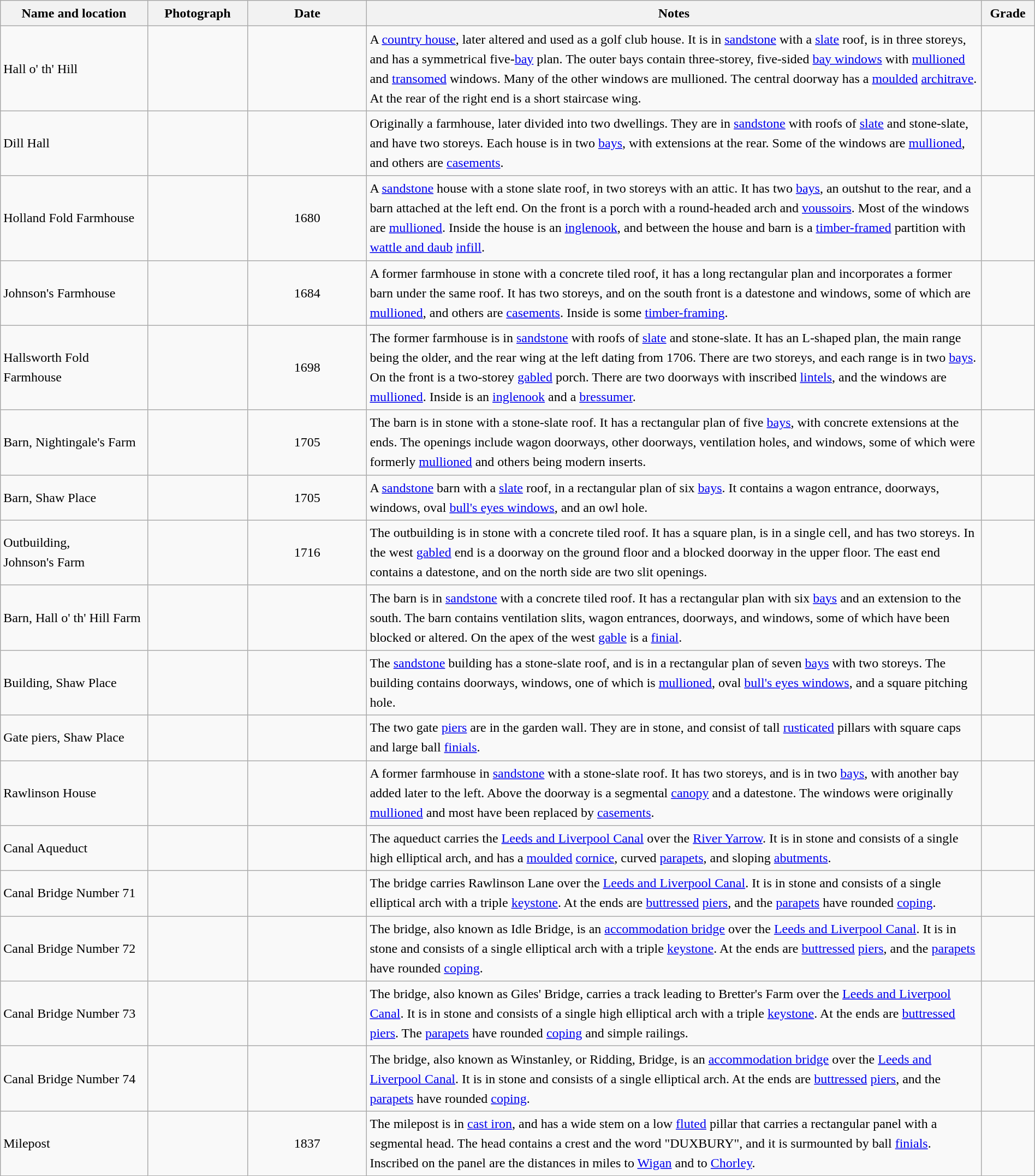<table class="wikitable sortable plainrowheaders" style="width:100%;border:0px;text-align:left;line-height:150%;">
<tr>
<th scope="col"  style="width:150px">Name and location</th>
<th scope="col"  style="width:100px" class="unsortable">Photograph</th>
<th scope="col"  style="width:120px">Date</th>
<th scope="col"  style="width:650px" class="unsortable">Notes</th>
<th scope="col"  style="width:50px">Grade</th>
</tr>
<tr>
<td>Hall o' th' Hill<br><small></small></td>
<td></td>
<td align="center"></td>
<td>A <a href='#'>country house</a>, later altered and used as a golf club house.  It is in <a href='#'>sandstone</a> with a <a href='#'>slate</a> roof, is in three storeys, and has a symmetrical five-<a href='#'>bay</a> plan.  The outer bays contain three-storey, five-sided <a href='#'>bay windows</a> with <a href='#'>mullioned</a> and <a href='#'>transomed</a> windows.  Many of the other windows are mullioned.  The central doorway has a <a href='#'>moulded</a> <a href='#'>architrave</a>.  At the rear of the right end is a short staircase wing.</td>
<td align="center" ></td>
</tr>
<tr>
<td>Dill Hall<br><small></small></td>
<td></td>
<td align="center"></td>
<td>Originally a farmhouse, later divided into two dwellings.  They are in <a href='#'>sandstone</a> with roofs of <a href='#'>slate</a> and stone-slate, and have two storeys.  Each house is in two <a href='#'>bays</a>, with extensions at the rear.  Some of the windows are <a href='#'>mullioned</a>, and others are <a href='#'>casements</a>.</td>
<td align="center" ></td>
</tr>
<tr>
<td>Holland Fold Farmhouse<br><small></small></td>
<td></td>
<td align="center">1680</td>
<td>A <a href='#'>sandstone</a> house with a stone slate roof, in two storeys with an attic.  It has two <a href='#'>bays</a>, an outshut to the rear, and a barn attached at the left end.  On the front is a porch with a round-headed arch and <a href='#'>voussoirs</a>.  Most of the windows are <a href='#'>mullioned</a>.  Inside the house is an <a href='#'>inglenook</a>, and between the house and barn is a <a href='#'>timber-framed</a> partition with <a href='#'>wattle and daub</a> <a href='#'>infill</a>.</td>
<td align="center" ></td>
</tr>
<tr>
<td>Johnson's Farmhouse<br><small></small></td>
<td></td>
<td align="center">1684</td>
<td>A former farmhouse in stone with a concrete tiled roof, it has a long rectangular plan and incorporates a former barn under the same roof.  It has two storeys, and on the south front is a datestone and windows, some of which are <a href='#'>mullioned</a>, and others are <a href='#'>casements</a>.  Inside is some <a href='#'>timber-framing</a>.</td>
<td align="center" ></td>
</tr>
<tr>
<td>Hallsworth Fold Farmhouse<br><small></small></td>
<td></td>
<td align="center">1698</td>
<td>The former farmhouse is in <a href='#'>sandstone</a> with roofs of <a href='#'>slate</a> and stone-slate.  It has an L-shaped plan, the main range being the older, and the rear wing at the left dating from 1706.  There are two storeys, and each range is in two <a href='#'>bays</a>.  On the front is a two-storey <a href='#'>gabled</a> porch.  There are two doorways with inscribed <a href='#'>lintels</a>, and the windows are <a href='#'>mullioned</a>.  Inside is an <a href='#'>inglenook</a> and a <a href='#'>bressumer</a>.</td>
<td align="center" ></td>
</tr>
<tr>
<td>Barn, Nightingale's Farm<br><small></small></td>
<td></td>
<td align="center">1705</td>
<td>The barn is in stone with a stone-slate roof.  It has a rectangular plan of five <a href='#'>bays</a>, with concrete extensions at the ends.  The openings include wagon doorways, other doorways, ventilation holes, and windows, some of which were formerly <a href='#'>mullioned</a> and others being modern inserts.</td>
<td align="center" ></td>
</tr>
<tr>
<td>Barn, Shaw Place<br><small></small></td>
<td></td>
<td align="center">1705</td>
<td>A <a href='#'>sandstone</a> barn with a <a href='#'>slate</a> roof, in a rectangular plan of six <a href='#'>bays</a>.  It contains a wagon entrance, doorways, windows, oval <a href='#'>bull's eyes windows</a>, and an owl hole.</td>
<td align="center" ></td>
</tr>
<tr>
<td>Outbuilding,<br>Johnson's Farm<br><small></small></td>
<td></td>
<td align="center">1716</td>
<td>The outbuilding is in stone with a concrete tiled roof.  It has a square plan, is in a single cell, and has two storeys.  In the west <a href='#'>gabled</a> end is a doorway on the ground floor and a blocked doorway in the upper floor.  The east end contains a datestone, and on the north side are two slit openings.</td>
<td align="center" ></td>
</tr>
<tr>
<td>Barn, Hall o' th' Hill Farm<br><small></small></td>
<td></td>
<td align="center"></td>
<td>The barn is in <a href='#'>sandstone</a> with a concrete tiled roof.  It has a rectangular plan with six <a href='#'>bays</a> and an extension to the south.  The barn contains ventilation slits, wagon entrances, doorways, and windows, some of which have been blocked or altered.  On the apex of the west <a href='#'>gable</a> is a <a href='#'>finial</a>.</td>
<td align="center" ></td>
</tr>
<tr>
<td>Building, Shaw Place<br><small></small></td>
<td></td>
<td align="center"></td>
<td>The <a href='#'>sandstone</a> building has a stone-slate roof, and is in a rectangular plan of seven <a href='#'>bays</a> with two storeys.  The building contains doorways, windows, one of which is <a href='#'>mullioned</a>, oval <a href='#'>bull's eyes windows</a>, and a square pitching hole.</td>
<td align="center" ></td>
</tr>
<tr>
<td>Gate piers, Shaw Place<br><small></small></td>
<td></td>
<td align="center"></td>
<td>The two gate <a href='#'>piers</a> are in the garden wall.  They are in stone, and consist of tall <a href='#'>rusticated</a> pillars with square caps and large ball <a href='#'>finials</a>.</td>
<td align="center" ></td>
</tr>
<tr>
<td>Rawlinson House<br><small></small></td>
<td></td>
<td align="center"></td>
<td>A former farmhouse in <a href='#'>sandstone</a> with a stone-slate roof.  It has two storeys, and is in two <a href='#'>bays</a>, with another bay added later to the left.  Above the doorway is a segmental <a href='#'>canopy</a> and a datestone.  The windows were originally <a href='#'>mullioned</a> and most have been replaced by <a href='#'>casements</a>.</td>
<td align="center" ></td>
</tr>
<tr>
<td>Canal Aqueduct<br><small></small></td>
<td></td>
<td align="center"></td>
<td>The aqueduct carries the <a href='#'>Leeds and Liverpool Canal</a> over the <a href='#'>River Yarrow</a>.  It is in stone and consists of a single high elliptical arch, and has a <a href='#'>moulded</a> <a href='#'>cornice</a>, curved <a href='#'>parapets</a>, and sloping <a href='#'>abutments</a>.</td>
<td align="center" ></td>
</tr>
<tr>
<td>Canal Bridge Number 71<br><small></small></td>
<td></td>
<td align="center"></td>
<td>The bridge carries Rawlinson Lane over the <a href='#'>Leeds and Liverpool Canal</a>.  It is in stone and consists of a single elliptical arch with a triple <a href='#'>keystone</a>.  At the ends are <a href='#'>buttressed</a> <a href='#'>piers</a>, and the <a href='#'>parapets</a> have rounded <a href='#'>coping</a>.</td>
<td align="center" ></td>
</tr>
<tr>
<td>Canal Bridge Number 72<br><small></small></td>
<td></td>
<td align="center"></td>
<td>The bridge, also known as Idle Bridge, is an <a href='#'>accommodation bridge</a> over the <a href='#'>Leeds and Liverpool Canal</a>.  It is in stone and consists of a single elliptical arch with a triple <a href='#'>keystone</a>.  At the ends are <a href='#'>buttressed</a> <a href='#'>piers</a>, and the <a href='#'>parapets</a> have rounded <a href='#'>coping</a>.</td>
<td align="center" ></td>
</tr>
<tr>
<td>Canal Bridge Number 73<br><small></small></td>
<td></td>
<td align="center"></td>
<td>The bridge, also known as Giles' Bridge, carries a track leading to Bretter's Farm over the <a href='#'>Leeds and Liverpool Canal</a>.  It is in stone and consists of a single high elliptical arch with a triple <a href='#'>keystone</a>.  At the ends are <a href='#'>buttressed</a> <a href='#'>piers</a>.  The <a href='#'>parapets</a> have rounded <a href='#'>coping</a> and simple railings.</td>
<td align="center" ></td>
</tr>
<tr>
<td>Canal Bridge Number 74<br><small></small></td>
<td></td>
<td align="center"></td>
<td>The bridge, also known as Winstanley, or Ridding, Bridge, is an <a href='#'>accommodation bridge</a> over the <a href='#'>Leeds and Liverpool Canal</a>.  It is in stone and consists of a single elliptical arch.  At the ends are <a href='#'>buttressed</a> <a href='#'>piers</a>, and the <a href='#'>parapets</a> have rounded <a href='#'>coping</a>.</td>
<td align="center" ></td>
</tr>
<tr>
<td>Milepost<br><small></small></td>
<td></td>
<td align="center">1837</td>
<td>The milepost is in <a href='#'>cast iron</a>, and has a wide stem on a low <a href='#'>fluted</a> pillar that carries a rectangular panel with a segmental head.  The head contains a crest and the word "DUXBURY", and it is surmounted by ball <a href='#'>finials</a>.  Inscribed on the panel are the distances in miles to <a href='#'>Wigan</a> and to <a href='#'>Chorley</a>.</td>
<td align="center" ></td>
</tr>
<tr>
</tr>
</table>
